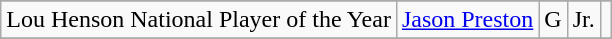<table class="wikitable" border="1">
<tr>
</tr>
<tr>
<td>Lou Henson National Player of the Year</td>
<td><a href='#'>Jason Preston</a></td>
<td>G</td>
<td>Jr.</td>
<td></td>
</tr>
<tr>
</tr>
</table>
